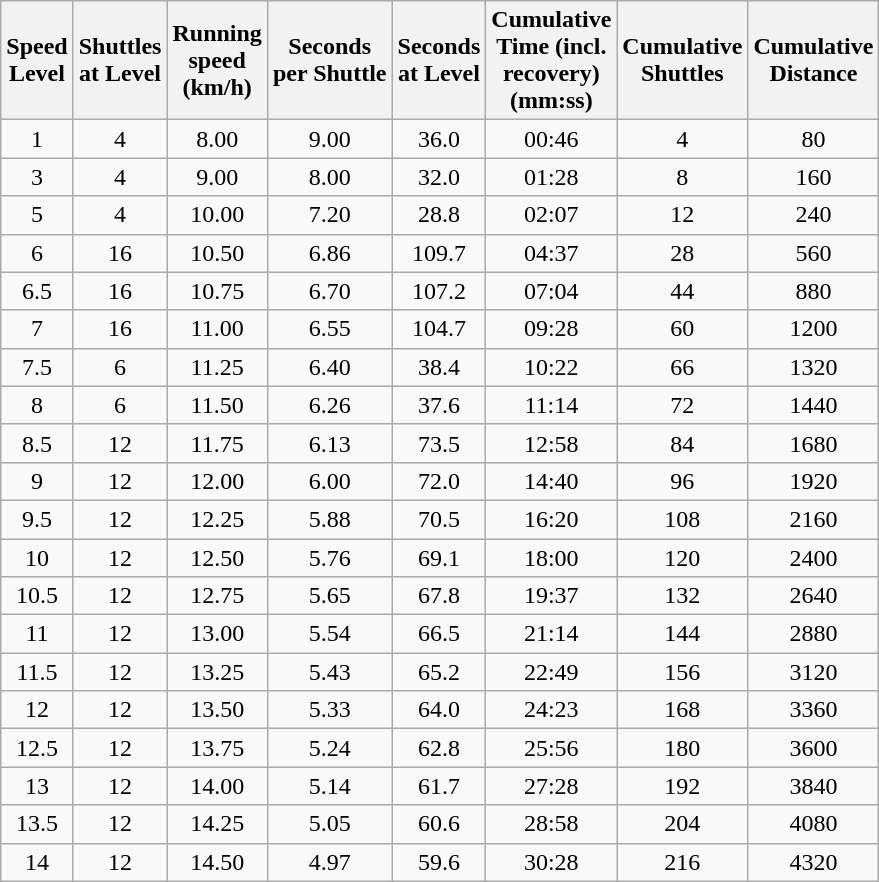<table class="wikitable" style="text-align:center;">
<tr>
<th>Speed<br>Level</th>
<th>Shuttles<br>at Level</th>
<th>Running<br>speed<br>(km/h)</th>
<th>Seconds<br>per Shuttle</th>
<th>Seconds<br>at Level</th>
<th>Cumulative<br>Time (incl.<br>recovery)<br>(mm:ss)</th>
<th>Cumulative<br>Shuttles</th>
<th>Cumulative<br>Distance</th>
</tr>
<tr>
<td>1</td>
<td>4</td>
<td>8.00</td>
<td>9.00</td>
<td>36.0</td>
<td>00:46</td>
<td>4</td>
<td>80</td>
</tr>
<tr>
<td>3</td>
<td>4</td>
<td>9.00</td>
<td>8.00</td>
<td>32.0</td>
<td>01:28</td>
<td>8</td>
<td>160</td>
</tr>
<tr>
<td>5</td>
<td>4</td>
<td>10.00</td>
<td>7.20</td>
<td>28.8</td>
<td>02:07</td>
<td>12</td>
<td>240</td>
</tr>
<tr>
<td>6</td>
<td>16</td>
<td>10.50</td>
<td>6.86</td>
<td>109.7</td>
<td>04:37</td>
<td>28</td>
<td>560</td>
</tr>
<tr>
<td>6.5</td>
<td>16</td>
<td>10.75</td>
<td>6.70</td>
<td>107.2</td>
<td>07:04</td>
<td>44</td>
<td>880</td>
</tr>
<tr>
<td>7</td>
<td>16</td>
<td>11.00</td>
<td>6.55</td>
<td>104.7</td>
<td>09:28</td>
<td>60</td>
<td>1200</td>
</tr>
<tr>
<td>7.5</td>
<td>6</td>
<td>11.25</td>
<td>6.40</td>
<td>38.4</td>
<td>10:22</td>
<td>66</td>
<td>1320</td>
</tr>
<tr>
<td>8</td>
<td>6</td>
<td>11.50</td>
<td>6.26</td>
<td>37.6</td>
<td>11:14</td>
<td>72</td>
<td>1440</td>
</tr>
<tr>
<td>8.5</td>
<td>12</td>
<td>11.75</td>
<td>6.13</td>
<td>73.5</td>
<td>12:58</td>
<td>84</td>
<td>1680</td>
</tr>
<tr>
<td>9</td>
<td>12</td>
<td>12.00</td>
<td>6.00</td>
<td>72.0</td>
<td>14:40</td>
<td>96</td>
<td>1920</td>
</tr>
<tr>
<td>9.5</td>
<td>12</td>
<td>12.25</td>
<td>5.88</td>
<td>70.5</td>
<td>16:20</td>
<td>108</td>
<td>2160</td>
</tr>
<tr>
<td>10</td>
<td>12</td>
<td>12.50</td>
<td>5.76</td>
<td>69.1</td>
<td>18:00</td>
<td>120</td>
<td>2400</td>
</tr>
<tr>
<td>10.5</td>
<td>12</td>
<td>12.75</td>
<td>5.65</td>
<td>67.8</td>
<td>19:37</td>
<td>132</td>
<td>2640</td>
</tr>
<tr>
<td>11</td>
<td>12</td>
<td>13.00</td>
<td>5.54</td>
<td>66.5</td>
<td>21:14</td>
<td>144</td>
<td>2880</td>
</tr>
<tr>
<td>11.5</td>
<td>12</td>
<td>13.25</td>
<td>5.43</td>
<td>65.2</td>
<td>22:49</td>
<td>156</td>
<td>3120</td>
</tr>
<tr>
<td>12</td>
<td>12</td>
<td>13.50</td>
<td>5.33</td>
<td>64.0</td>
<td>24:23</td>
<td>168</td>
<td>3360</td>
</tr>
<tr>
<td>12.5</td>
<td>12</td>
<td>13.75</td>
<td>5.24</td>
<td>62.8</td>
<td>25:56</td>
<td>180</td>
<td>3600</td>
</tr>
<tr>
<td>13</td>
<td>12</td>
<td>14.00</td>
<td>5.14</td>
<td>61.7</td>
<td>27:28</td>
<td>192</td>
<td>3840</td>
</tr>
<tr>
<td>13.5</td>
<td>12</td>
<td>14.25</td>
<td>5.05</td>
<td>60.6</td>
<td>28:58</td>
<td>204</td>
<td>4080</td>
</tr>
<tr>
<td>14</td>
<td>12</td>
<td>14.50</td>
<td>4.97</td>
<td>59.6</td>
<td>30:28</td>
<td>216</td>
<td>4320</td>
</tr>
</table>
